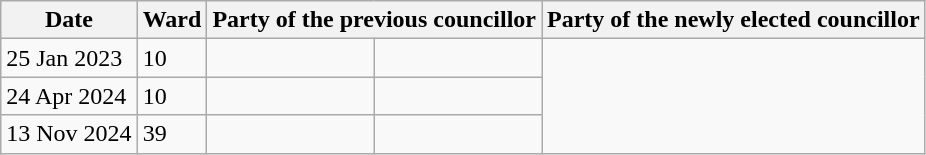<table class="wikitable">
<tr>
<th>Date</th>
<th>Ward</th>
<th colspan=2>Party of the previous councillor</th>
<th colspan=2>Party of the newly elected councillor</th>
</tr>
<tr>
<td>25 Jan 2023</td>
<td>10</td>
<td></td>
<td></td>
</tr>
<tr>
<td>24 Apr 2024</td>
<td>10</td>
<td></td>
<td></td>
</tr>
<tr>
<td>13 Nov 2024</td>
<td>39</td>
<td></td>
<td></td>
</tr>
</table>
